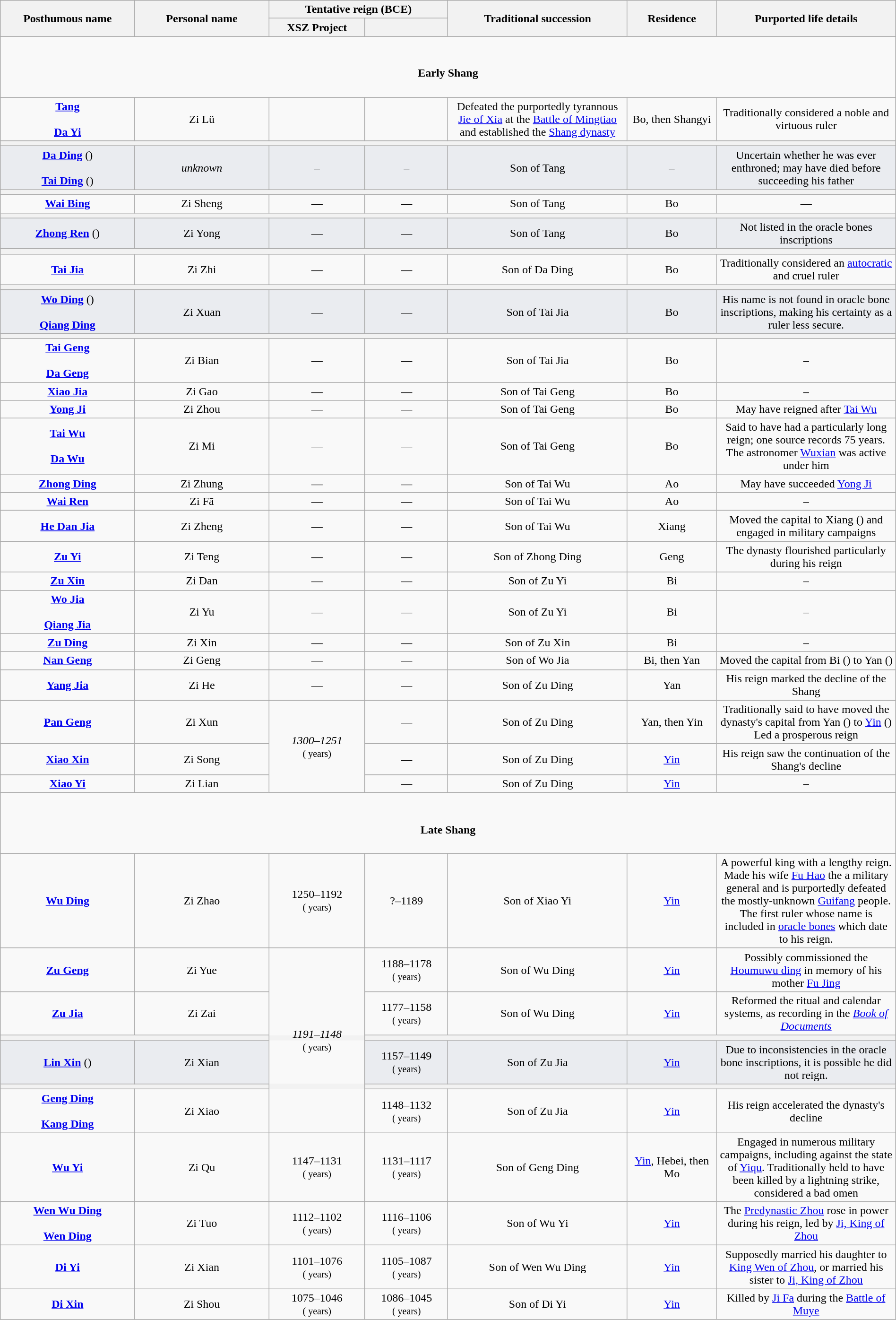<table class="wikitable plainrowheaders" style="text-align:center; width:100%;">
<tr>
<th scope="col" rowspan="2" width="15%">Posthumous name</th>
<th scope="col" rowspan="2" width="15%">Personal name</th>
<th scope="col" colspan="2" width="20%">Tentative reign (BCE)</th>
<th rowspan="2" scope="col" width="20%">Traditional succession</th>
<th scope="col" rowspan="2" width="10%">Residence</th>
<th scope="col" rowspan="2" width="20%">Purported life details</th>
</tr>
<tr>
<th>XSZ Project</th>
<th></th>
</tr>
<tr>
<td colspan="9" data-sort-value="ZZZZ9999"><br><h4>Early Shang</h4></td>
</tr>
<tr>
<td><strong><a href='#'>Tang</a></strong><br><br><strong><a href='#'>Da Yi</a></strong><br></td>
<td>Zi Lü<br></td>
<td></td>
<td></td>
<td>Defeated the purportedly tyrannous <a href='#'>Jie of Xia</a> at the <a href='#'>Battle of Mingtiao</a> and established the <a href='#'>Shang dynasty</a></td>
<td>Bo, then Shangyi</td>
<td>Traditionally considered a noble and virtuous ruler</td>
</tr>
<tr>
<th colspan="7"></th>
</tr>
<tr style="background-color: #EAECF0">
<td><strong><a href='#'>Da Ding</a></strong> ()<br><br><strong><a href='#'>Tai Ding</a></strong> ()<br></td>
<td><em>unknown</em></td>
<td>–</td>
<td>–</td>
<td>Son of Tang</td>
<td>–</td>
<td>Uncertain whether he was ever enthroned; may have died before succeeding his father</td>
</tr>
<tr>
<th colspan="7"></th>
</tr>
<tr>
<td><strong><a href='#'>Wai Bing</a></strong><br></td>
<td>Zi Sheng<br></td>
<td>—</td>
<td>—</td>
<td>Son of Tang</td>
<td>Bo</td>
<td>—</td>
</tr>
<tr>
<th colspan="7"></th>
</tr>
<tr style="background-color: #EAECF0">
<td><strong><a href='#'>Zhong Ren</a></strong> ()<br></td>
<td>Zi Yong<br></td>
<td>—</td>
<td>—</td>
<td>Son of Tang</td>
<td>Bo</td>
<td>Not listed in the oracle bones inscriptions</td>
</tr>
<tr>
<th colspan="7"></th>
</tr>
<tr>
<td><strong><a href='#'>Tai Jia</a></strong><br></td>
<td>Zi Zhi<br></td>
<td>—</td>
<td>—</td>
<td>Son of Da Ding</td>
<td>Bo</td>
<td>Traditionally considered an <a href='#'>autocratic</a> and cruel ruler</td>
</tr>
<tr>
<th colspan="7"></th>
</tr>
<tr style="background-color: #EAECF0">
<td><strong><a href='#'>Wo Ding</a></strong> ()<br><br><strong><a href='#'>Qiang Ding</a></strong><br></td>
<td>Zi Xuan<br></td>
<td>—</td>
<td>—</td>
<td>Son of Tai Jia</td>
<td>Bo</td>
<td>His name is not found in oracle bone inscriptions, making his certainty as a ruler less secure.</td>
</tr>
<tr>
<th colspan="7"></th>
</tr>
<tr>
<td><strong><a href='#'>Tai Geng</a></strong><br><br><strong><a href='#'>Da Geng</a></strong><br></td>
<td>Zi Bian<br></td>
<td>—</td>
<td>—</td>
<td>Son of Tai Jia</td>
<td>Bo</td>
<td>–</td>
</tr>
<tr>
<td><strong><a href='#'>Xiao Jia</a></strong><br></td>
<td>Zi Gao<br></td>
<td>—</td>
<td>—</td>
<td>Son of Tai Geng</td>
<td>Bo</td>
<td>–</td>
</tr>
<tr>
<td><strong><a href='#'>Yong Ji</a></strong><br></td>
<td>Zi Zhou<br></td>
<td>—</td>
<td>—</td>
<td>Son of Tai Geng</td>
<td>Bo</td>
<td>May have reigned after <a href='#'>Tai Wu</a></td>
</tr>
<tr>
<td><strong><a href='#'>Tai Wu</a></strong><br><br><strong><a href='#'>Da Wu</a></strong><br></td>
<td>Zi Mi<br></td>
<td>—</td>
<td>—</td>
<td>Son of Tai Geng</td>
<td>Bo</td>
<td>Said to have had a particularly long reign; one source records 75 years. The astronomer <a href='#'>Wuxian</a> was active under him</td>
</tr>
<tr>
<td><strong><a href='#'>Zhong Ding</a></strong><br></td>
<td>Zi Zhung<br></td>
<td>—</td>
<td>—</td>
<td>Son of Tai Wu</td>
<td>Ao</td>
<td>May have succeeded <a href='#'>Yong Ji</a></td>
</tr>
<tr>
<td><strong><a href='#'>Wai Ren</a></strong><br></td>
<td>Zi Fā<br></td>
<td>—</td>
<td>—</td>
<td>Son of Tai Wu</td>
<td>Ao</td>
<td>–</td>
</tr>
<tr>
<td><strong><a href='#'>He Dan Jia</a></strong><br></td>
<td>Zi Zheng<br></td>
<td>—</td>
<td>—</td>
<td>Son of Tai Wu</td>
<td>Xiang</td>
<td>Moved the capital to Xiang () and engaged in military campaigns</td>
</tr>
<tr>
<td><strong><a href='#'>Zu Yi</a></strong><br></td>
<td>Zi Teng<br></td>
<td>—</td>
<td>—</td>
<td>Son of Zhong Ding</td>
<td>Geng</td>
<td>The dynasty flourished particularly during his reign</td>
</tr>
<tr>
<td><strong><a href='#'>Zu Xin</a></strong><br></td>
<td>Zi Dan<br></td>
<td>—</td>
<td>—</td>
<td>Son of Zu Yi</td>
<td>Bi</td>
<td>–</td>
</tr>
<tr>
<td><strong><a href='#'>Wo Jia</a></strong><br><br><strong><a href='#'>Qiang Jia</a></strong><br></td>
<td>Zi Yu<br></td>
<td>—</td>
<td>—</td>
<td>Son of Zu Yi</td>
<td>Bi</td>
<td>–</td>
</tr>
<tr>
<td><strong><a href='#'>Zu Ding</a></strong><br></td>
<td>Zi Xin<br></td>
<td>—</td>
<td>—</td>
<td>Son of Zu Xin</td>
<td>Bi</td>
<td>–</td>
</tr>
<tr>
<td><strong><a href='#'>Nan Geng</a></strong><br></td>
<td>Zi Geng<br></td>
<td>—</td>
<td>—</td>
<td>Son of Wo Jia</td>
<td>Bi, then Yan</td>
<td>Moved the capital from Bi () to Yan ()</td>
</tr>
<tr>
<td><strong><a href='#'>Yang Jia</a></strong><br></td>
<td>Zi He<br></td>
<td>—</td>
<td>—</td>
<td>Son of Zu Ding</td>
<td>Yan</td>
<td>His reign marked the decline of the Shang</td>
</tr>
<tr>
<td><strong><a href='#'>Pan Geng</a></strong><br></td>
<td>Zi Xun<br></td>
<td rowspan="3"><em>1300–1251</em><br><small>( years)</small></td>
<td>—</td>
<td>Son of Zu Ding</td>
<td>Yan, then Yin</td>
<td>Traditionally said to have moved the dynasty's capital from Yan () to <a href='#'>Yin</a> () Led a prosperous reign</td>
</tr>
<tr>
<td><strong><a href='#'>Xiao Xin</a></strong><br></td>
<td>Zi Song<br></td>
<td>—</td>
<td>Son of Zu Ding</td>
<td><a href='#'>Yin</a></td>
<td>His reign saw the continuation of the Shang's decline</td>
</tr>
<tr>
<td><strong><a href='#'>Xiao Yi</a></strong><br></td>
<td>Zi Lian<br></td>
<td>—</td>
<td>Son of Zu Ding</td>
<td><a href='#'>Yin</a></td>
<td>–</td>
</tr>
<tr>
<td colspan="9" data-sort-value="ZZZZ9999"><br><h4>Late Shang</h4></td>
</tr>
<tr>
<td><strong><a href='#'>Wu Ding</a></strong><br></td>
<td>Zi Zhao<br></td>
<td>1250–1192<br><small>( years)</small></td>
<td>?–1189</td>
<td>Son of Xiao Yi</td>
<td><a href='#'>Yin</a></td>
<td>A powerful king with a lengthy reign. Made his wife <a href='#'>Fu Hao</a> the a military general and is purportedly defeated the mostly-unknown <a href='#'>Guifang</a> people. The first ruler whose name is included in <a href='#'>oracle bones</a> which date to his reign.</td>
</tr>
<tr>
<td><strong><a href='#'>Zu Geng</a></strong><br></td>
<td>Zi Yue<br></td>
<td rowspan="6"><em>1191–1148</em><br><small>( years)</small></td>
<td>1188–1178<br><small>( years)</small></td>
<td>Son of Wu Ding</td>
<td><a href='#'>Yin</a></td>
<td>Possibly commissioned the <a href='#'>Houmuwu ding</a> in memory of his mother <a href='#'>Fu Jing</a></td>
</tr>
<tr>
<td><strong><a href='#'>Zu Jia</a></strong><br></td>
<td>Zi Zai<br></td>
<td>1177–1158<br><small>( years)</small></td>
<td>Son of Wu Ding</td>
<td><a href='#'>Yin</a></td>
<td>Reformed the ritual and calendar systems, as recording in the <em><a href='#'>Book of Documents</a></em></td>
</tr>
<tr>
<th colspan="7"></th>
</tr>
<tr style="background-color: #EAECF0">
<td><strong><a href='#'>Lin Xin</a></strong> ()<br></td>
<td>Zi Xian<br></td>
<td>1157–1149<br><small>( years)</small></td>
<td>Son of Zu Jia</td>
<td><a href='#'>Yin</a></td>
<td>Due to inconsistencies in the oracle bone inscriptions, it is possible he did not reign.</td>
</tr>
<tr>
<th colspan="7"></th>
</tr>
<tr>
<td><strong><a href='#'>Geng Ding</a></strong><br><br><strong><a href='#'>Kang Ding</a></strong><br></td>
<td>Zi Xiao<br></td>
<td>1148–1132<br><small>( years)</small></td>
<td>Son of Zu Jia</td>
<td><a href='#'>Yin</a></td>
<td>His reign accelerated the dynasty's decline</td>
</tr>
<tr>
<td><strong><a href='#'>Wu Yi</a></strong><br></td>
<td>Zi Qu<br></td>
<td>1147–1131<br><small>( years)</small></td>
<td>1131–1117<br><small>( years)</small></td>
<td>Son of Geng Ding</td>
<td><a href='#'>Yin</a>, Hebei, then Mo</td>
<td>Engaged in numerous military campaigns, including against the state of <a href='#'>Yiqu</a>. Traditionally held to have been killed by a lightning strike, considered a bad omen</td>
</tr>
<tr>
<td><strong><a href='#'>Wen Wu Ding</a></strong><br><br><strong><a href='#'>Wen Ding</a></strong><br></td>
<td>Zi Tuo<br></td>
<td>1112–1102<br><small>( years)</small></td>
<td>1116–1106<br><small>( years)</small></td>
<td>Son of Wu Yi</td>
<td><a href='#'>Yin</a></td>
<td>The <a href='#'>Predynastic Zhou</a> rose in power during his reign, led by <a href='#'>Ji, King of Zhou</a></td>
</tr>
<tr>
<td><strong><a href='#'>Di Yi</a></strong><br></td>
<td>Zi Xian<br></td>
<td>1101–1076<br><small>( years)</small></td>
<td>1105–1087<br><small>( years)</small></td>
<td>Son of Wen Wu Ding</td>
<td><a href='#'>Yin</a></td>
<td>Supposedly married his daughter to <a href='#'>King Wen of Zhou</a>, or married his sister to <a href='#'>Ji, King of Zhou</a></td>
</tr>
<tr>
<td><strong><a href='#'>Di Xin</a></strong><br></td>
<td>Zi Shou<br></td>
<td>1075–1046<br><small>( years)</small></td>
<td>1086–1045<br><small>( years)</small></td>
<td>Son of Di Yi</td>
<td><a href='#'>Yin</a></td>
<td>Killed by <a href='#'>Ji Fa</a> during the <a href='#'>Battle of Muye</a></td>
</tr>
</table>
